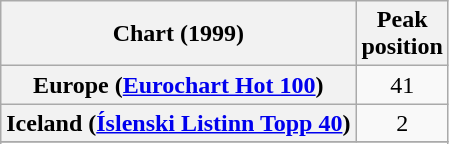<table class="wikitable sortable plainrowheaders" style="text-align:center">
<tr>
<th>Chart (1999)</th>
<th>Peak<br>position</th>
</tr>
<tr>
<th scope="row">Europe (<a href='#'>Eurochart Hot 100</a>)</th>
<td>41</td>
</tr>
<tr>
<th scope="row">Iceland (<a href='#'>Íslenski Listinn Topp 40</a>)</th>
<td>2</td>
</tr>
<tr>
</tr>
<tr>
</tr>
<tr>
</tr>
</table>
